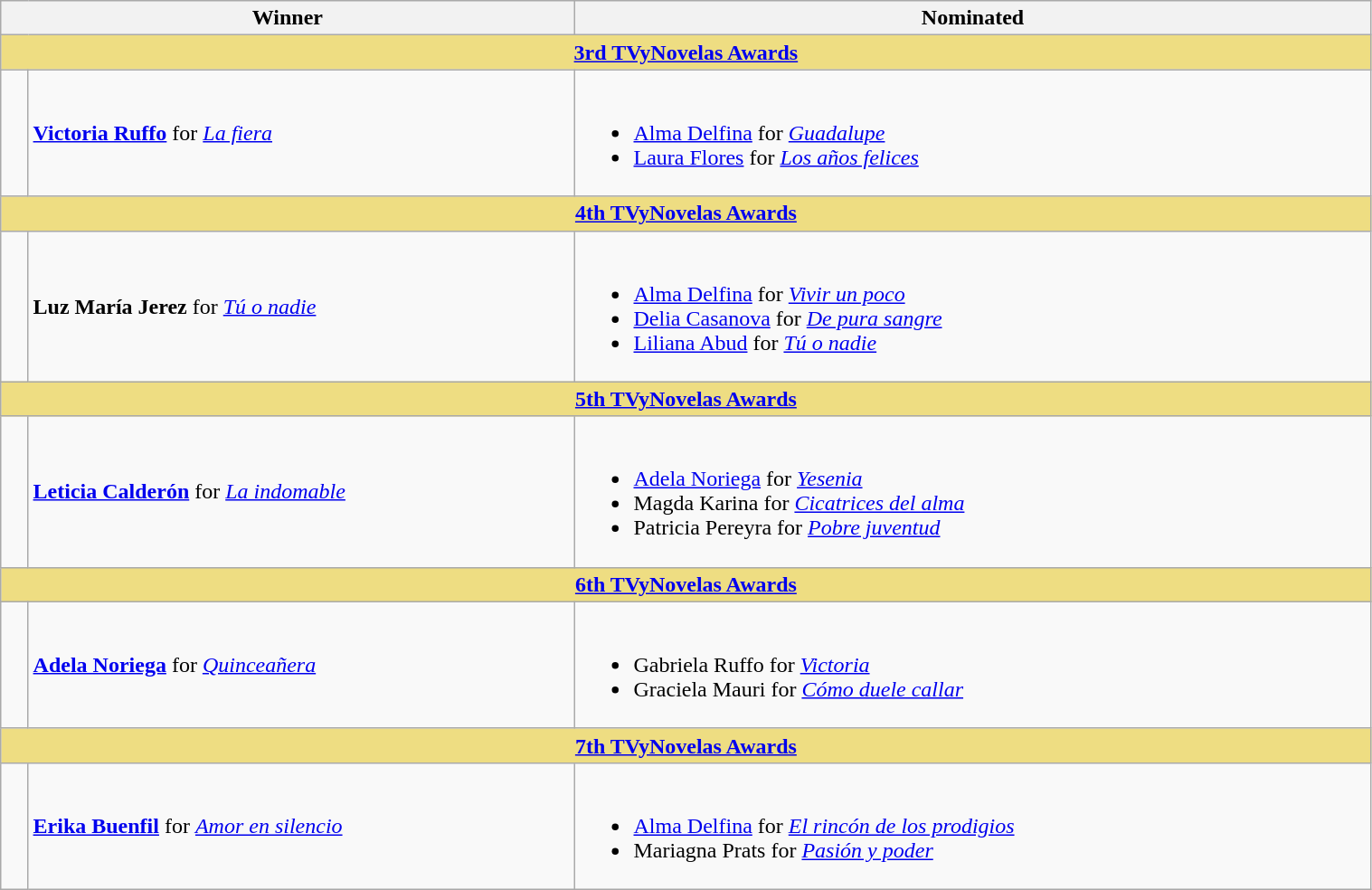<table class="wikitable" width=80%>
<tr align=center>
<th width="150px;" colspan=2; align="center">Winner</th>
<th width="580px;" align="center">Nominated</th>
</tr>
<tr>
<th colspan=9 style="background:#EEDD82;"  align="center"><strong><a href='#'>3rd TVyNovelas Awards</a></strong></th>
</tr>
<tr>
<td width=2%></td>
<td><strong><a href='#'>Victoria Ruffo</a></strong> for <em><a href='#'>La fiera</a></em></td>
<td><br><ul><li><a href='#'>Alma Delfina</a> for <em><a href='#'>Guadalupe</a></em></li><li><a href='#'>Laura Flores</a> for <em><a href='#'>Los años felices</a></em></li></ul></td>
</tr>
<tr>
<th colspan=9 style="background:#EEDD82;"  align="center"><strong><a href='#'>4th TVyNovelas Awards</a></strong></th>
</tr>
<tr>
<td width=2%></td>
<td><strong>Luz María Jerez</strong> for <em><a href='#'>Tú o nadie</a></em></td>
<td><br><ul><li><a href='#'>Alma Delfina</a> for <em><a href='#'>Vivir un poco</a></em></li><li><a href='#'>Delia Casanova</a> for <em><a href='#'>De pura sangre</a></em></li><li><a href='#'>Liliana Abud</a> for <em><a href='#'>Tú o nadie</a></em></li></ul></td>
</tr>
<tr>
<th colspan=9 style="background:#EEDD82;"  align="center"><strong><a href='#'>5th TVyNovelas Awards</a></strong></th>
</tr>
<tr>
<td width=2%></td>
<td><strong><a href='#'>Leticia Calderón</a></strong> for <em><a href='#'>La indomable</a></em></td>
<td><br><ul><li><a href='#'>Adela Noriega</a> for <em><a href='#'>Yesenia</a></em></li><li>Magda Karina for <em><a href='#'>Cicatrices del alma</a></em></li><li>Patricia Pereyra for <em><a href='#'>Pobre juventud</a></em></li></ul></td>
</tr>
<tr>
<th colspan=9 style="background:#EEDD82;"  align="center"><strong><a href='#'>6th TVyNovelas Awards</a></strong></th>
</tr>
<tr>
<td width=2%></td>
<td><strong><a href='#'>Adela Noriega</a></strong> for <em><a href='#'>Quinceañera</a></em></td>
<td><br><ul><li>Gabriela Ruffo for <em><a href='#'>Victoria</a></em></li><li>Graciela Mauri for <em><a href='#'>Cómo duele callar</a></em></li></ul></td>
</tr>
<tr>
<th colspan=9 style="background:#EEDD82;"  align="center"><strong><a href='#'>7th TVyNovelas Awards</a></strong></th>
</tr>
<tr>
<td width=2%></td>
<td><strong><a href='#'>Erika Buenfil</a></strong> for <em><a href='#'>Amor en silencio</a></em></td>
<td><br><ul><li><a href='#'>Alma Delfina</a> for <em><a href='#'>El rincón de los prodigios</a></em></li><li>Mariagna Prats for <em><a href='#'>Pasión y poder</a></em></li></ul></td>
</tr>
</table>
